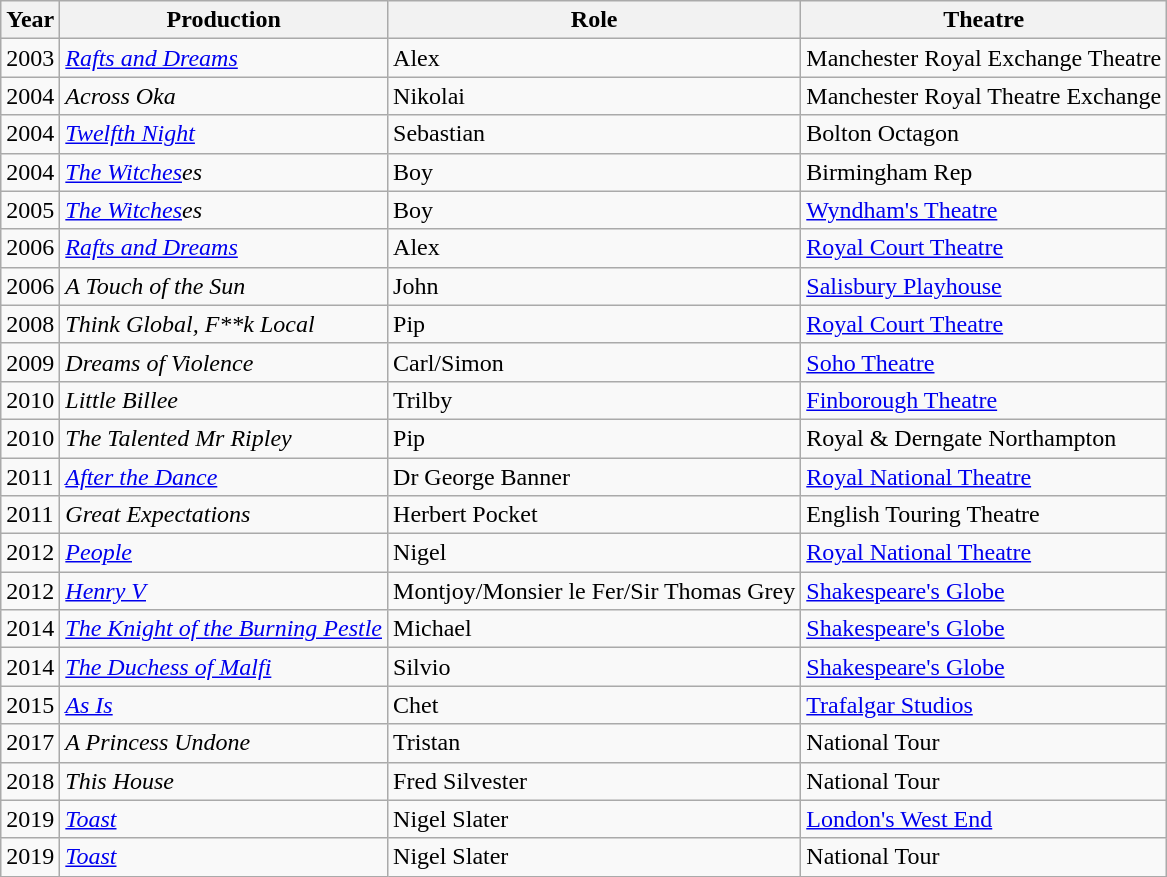<table class="wikitable">
<tr>
<th>Year</th>
<th>Production</th>
<th>Role</th>
<th>Theatre</th>
</tr>
<tr>
<td>2003</td>
<td><em><a href='#'>Rafts and Dreams</a></em></td>
<td>Alex</td>
<td>Manchester Royal Exchange Theatre</td>
</tr>
<tr>
<td>2004</td>
<td><em>Across Oka</em></td>
<td>Nikolai</td>
<td>Manchester Royal Theatre Exchange</td>
</tr>
<tr>
<td>2004</td>
<td><em><a href='#'>Twelfth Night</a></em></td>
<td>Sebastian</td>
<td>Bolton Octagon</td>
</tr>
<tr>
<td>2004</td>
<td><em><a href='#'>The Witches</a>es</em></td>
<td>Boy</td>
<td>Birmingham Rep</td>
</tr>
<tr>
<td>2005</td>
<td><em><a href='#'>The Witches</a>es</em></td>
<td>Boy</td>
<td><a href='#'>Wyndham's Theatre</a></td>
</tr>
<tr>
<td>2006</td>
<td><em><a href='#'>Rafts and Dreams</a></em></td>
<td>Alex</td>
<td><a href='#'>Royal Court Theatre</a></td>
</tr>
<tr>
<td>2006</td>
<td><em>A Touch of the Sun</em></td>
<td>John</td>
<td><a href='#'>Salisbury Playhouse</a></td>
</tr>
<tr>
<td>2008</td>
<td><em>Think Global, F**k Local</em></td>
<td>Pip</td>
<td><a href='#'>Royal Court Theatre</a></td>
</tr>
<tr>
<td>2009</td>
<td><em>Dreams of Violence</em></td>
<td>Carl/Simon</td>
<td><a href='#'>Soho Theatre</a></td>
</tr>
<tr>
<td>2010</td>
<td><em>Little Billee</em></td>
<td>Trilby</td>
<td><a href='#'>Finborough Theatre</a></td>
</tr>
<tr>
<td>2010</td>
<td><em>The Talented Mr Ripley</em></td>
<td>Pip</td>
<td>Royal & Derngate Northampton</td>
</tr>
<tr>
<td>2011</td>
<td><em><a href='#'>After the Dance</a></em></td>
<td>Dr George Banner</td>
<td><a href='#'>Royal National Theatre</a></td>
</tr>
<tr>
<td>2011</td>
<td><em>Great Expectations</em></td>
<td>Herbert Pocket</td>
<td>English Touring Theatre</td>
</tr>
<tr>
<td>2012</td>
<td><em><a href='#'>People</a></em></td>
<td>Nigel</td>
<td><a href='#'>Royal National Theatre</a></td>
</tr>
<tr>
<td>2012</td>
<td><em><a href='#'>Henry V</a></em></td>
<td>Montjoy/Monsier le Fer/Sir Thomas Grey</td>
<td><a href='#'>Shakespeare's Globe</a></td>
</tr>
<tr>
<td>2014</td>
<td><em><a href='#'>The Knight of the Burning Pestle</a></em></td>
<td>Michael</td>
<td><a href='#'>Shakespeare's Globe</a></td>
</tr>
<tr>
<td>2014</td>
<td><em><a href='#'>The Duchess of Malfi</a></em></td>
<td>Silvio</td>
<td><a href='#'>Shakespeare's Globe</a></td>
</tr>
<tr>
<td>2015</td>
<td><em><a href='#'>As Is</a></em></td>
<td>Chet</td>
<td><a href='#'>Trafalgar Studios</a></td>
</tr>
<tr>
<td>2017</td>
<td><em>A Princess Undone</em></td>
<td>Tristan</td>
<td>National Tour</td>
</tr>
<tr>
<td>2018</td>
<td><em>This House</em></td>
<td>Fred Silvester</td>
<td>National Tour</td>
</tr>
<tr>
<td>2019</td>
<td><em><a href='#'>Toast</a></em></td>
<td>Nigel Slater</td>
<td><a href='#'>London's West End</a></td>
</tr>
<tr>
<td>2019</td>
<td><em><a href='#'>Toast</a></em></td>
<td>Nigel Slater</td>
<td>National Tour</td>
</tr>
</table>
